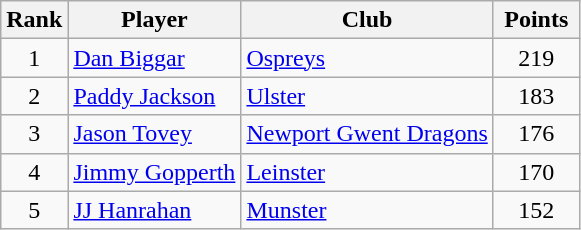<table class="wikitable" style="text-align:center">
<tr>
<th>Rank</th>
<th>Player</th>
<th>Club</th>
<th style="width:50px;">Points</th>
</tr>
<tr>
<td>1</td>
<td align=left> <a href='#'>Dan Biggar</a></td>
<td align=left> <a href='#'>Ospreys</a></td>
<td>219</td>
</tr>
<tr>
<td>2</td>
<td align=left> <a href='#'>Paddy Jackson</a></td>
<td align=left> <a href='#'>Ulster</a></td>
<td>183</td>
</tr>
<tr>
<td>3</td>
<td align=left> <a href='#'>Jason Tovey</a></td>
<td align=left> <a href='#'>Newport Gwent Dragons</a></td>
<td>176</td>
</tr>
<tr>
<td>4</td>
<td align=left> <a href='#'>Jimmy Gopperth</a></td>
<td align=left> <a href='#'>Leinster</a></td>
<td>170</td>
</tr>
<tr>
<td>5</td>
<td align=left> <a href='#'>JJ Hanrahan</a></td>
<td align=left> <a href='#'>Munster</a></td>
<td>152</td>
</tr>
</table>
